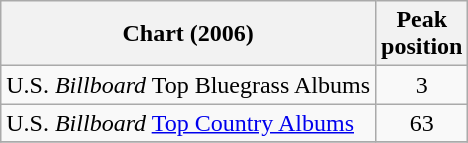<table class="wikitable">
<tr>
<th align="center">Chart (2006)</th>
<th align="center">Peak<br>position</th>
</tr>
<tr>
<td align="left">U.S. <em>Billboard</em> Top Bluegrass Albums</td>
<td align="center">3</td>
</tr>
<tr>
<td align="left">U.S. <em>Billboard</em> <a href='#'>Top Country Albums</a></td>
<td align="center">63</td>
</tr>
<tr>
</tr>
</table>
